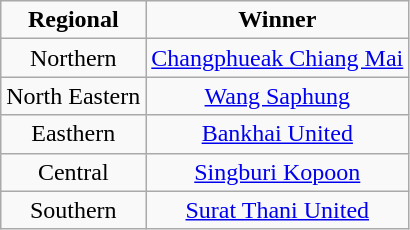<table class="wikitable" style="text-align:center;">
<tr>
<td><strong>Regional</strong></td>
<td><strong>Winner</strong></td>
</tr>
<tr>
<td>Northern</td>
<td><a href='#'>Changphueak Chiang Mai</a></td>
</tr>
<tr>
<td>North Eastern</td>
<td><a href='#'>Wang Saphung</a></td>
</tr>
<tr>
<td>Easthern</td>
<td><a href='#'>Bankhai United</a></td>
</tr>
<tr>
<td>Central</td>
<td><a href='#'>Singburi Kopoon</a></td>
</tr>
<tr>
<td>Southern</td>
<td><a href='#'>Surat Thani United</a></td>
</tr>
</table>
